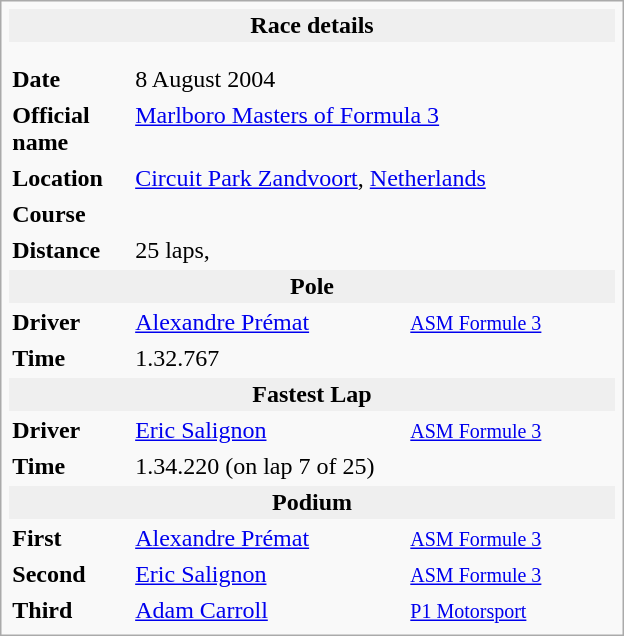<table class="infobox" align="right" cellpadding="2" style="float:right; width: 26em; ">
<tr>
<th colspan="3" style="background:#efefef;">Race details</th>
</tr>
<tr>
<td colspan="3" style="text-align:center;"></td>
</tr>
<tr>
<td colspan="3" style="text-align:center;"></td>
</tr>
<tr>
<td style="width: 20%;"><strong>Date</strong></td>
<td>8 August 2004</td>
</tr>
<tr>
<td><strong>Official name</strong></td>
<td colspan=2><a href='#'>Marlboro Masters of Formula 3</a></td>
</tr>
<tr>
<td><strong>Location</strong></td>
<td colspan=2><a href='#'>Circuit Park Zandvoort</a>, <a href='#'>Netherlands</a></td>
</tr>
<tr>
<td><strong>Course</strong></td>
<td colspan=2></td>
</tr>
<tr>
<td><strong>Distance</strong></td>
<td colspan=2>25 laps, </td>
</tr>
<tr>
<th colspan="3" style="background:#efefef;">Pole</th>
</tr>
<tr>
<td><strong>Driver</strong></td>
<td> <a href='#'>Alexandre Prémat</a></td>
<td><small><a href='#'>ASM Formule 3</a></small></td>
</tr>
<tr>
<td><strong>Time</strong></td>
<td colspan=2>1.32.767</td>
</tr>
<tr>
<th colspan="3" style="background:#efefef;">Fastest Lap</th>
</tr>
<tr>
<td><strong>Driver</strong></td>
<td> <a href='#'>Eric Salignon</a></td>
<td><small><a href='#'>ASM Formule 3</a></small></td>
</tr>
<tr>
<td><strong>Time</strong></td>
<td colspan=2>1.34.220 (on lap 7 of 25)</td>
</tr>
<tr>
<th colspan="3" style="background:#efefef;">Podium</th>
</tr>
<tr>
<td><strong>First</strong></td>
<td> <a href='#'>Alexandre Prémat</a></td>
<td><small><a href='#'>ASM Formule 3</a></small></td>
</tr>
<tr>
<td><strong>Second</strong></td>
<td> <a href='#'>Eric Salignon</a></td>
<td><small><a href='#'>ASM Formule 3</a></small></td>
</tr>
<tr>
<td><strong>Third</strong></td>
<td> <a href='#'>Adam Carroll</a></td>
<td><small><a href='#'>P1 Motorsport</a></small></td>
</tr>
</table>
